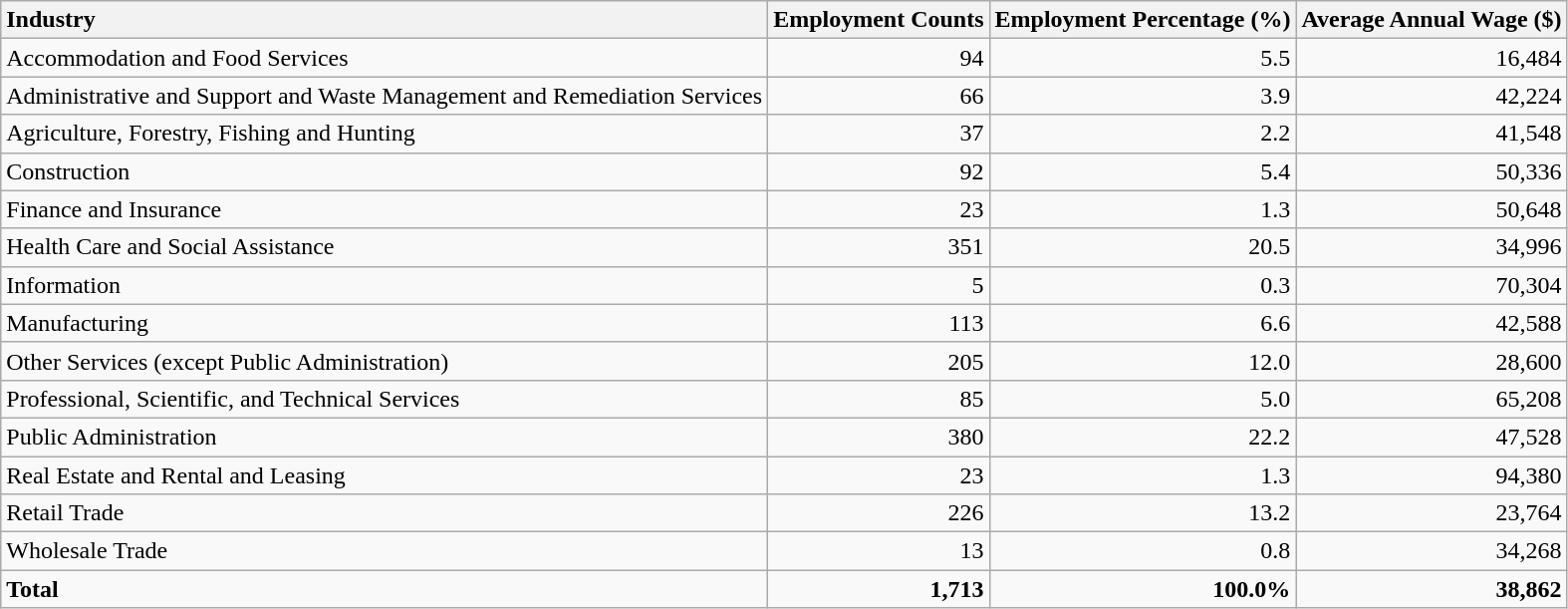<table class="wikitable sortable">
<tr>
<th style="text-align:left;">Industry</th>
<th style="text-align:right;">Employment Counts</th>
<th style="text-align:right;">Employment Percentage (%)</th>
<th style="text-align:right;">Average Annual Wage ($)</th>
</tr>
<tr>
<td style="text-align:left;">Accommodation and Food Services</td>
<td style="text-align:right;">94</td>
<td style="text-align:right;">5.5</td>
<td style="text-align:right;">16,484</td>
</tr>
<tr>
<td style="text-align:left;">Administrative and Support and Waste Management and Remediation Services</td>
<td style="text-align:right;">66</td>
<td style="text-align:right;">3.9</td>
<td style="text-align:right;">42,224</td>
</tr>
<tr>
<td style="text-align:left;">Agriculture, Forestry, Fishing and Hunting</td>
<td style="text-align:right;">37</td>
<td style="text-align:right;">2.2</td>
<td style="text-align:right;">41,548</td>
</tr>
<tr>
<td style="text-align:left;">Construction</td>
<td style="text-align:right;">92</td>
<td style="text-align:right;">5.4</td>
<td style="text-align:right;">50,336</td>
</tr>
<tr>
<td style="text-align:left;">Finance and Insurance</td>
<td style="text-align:right;">23</td>
<td style="text-align:right;">1.3</td>
<td style="text-align:right;">50,648</td>
</tr>
<tr>
<td style="text-align:left;">Health Care and Social Assistance</td>
<td style="text-align:right;">351</td>
<td style="text-align:right;">20.5</td>
<td style="text-align:right;">34,996</td>
</tr>
<tr>
<td style="text-align:left;">Information</td>
<td style="text-align:right;">5</td>
<td style="text-align:right;">0.3</td>
<td style="text-align:right;">70,304</td>
</tr>
<tr>
<td style="text-align:left;">Manufacturing</td>
<td style="text-align:right;">113</td>
<td style="text-align:right;">6.6</td>
<td style="text-align:right;">42,588</td>
</tr>
<tr>
<td style="text-align:left;">Other Services (except Public Administration)</td>
<td style="text-align:right;">205</td>
<td style="text-align:right;">12.0</td>
<td style="text-align:right;">28,600</td>
</tr>
<tr>
<td style="text-align:left;">Professional, Scientific, and Technical Services</td>
<td style="text-align:right;">85</td>
<td style="text-align:right;">5.0</td>
<td style="text-align:right;">65,208</td>
</tr>
<tr>
<td style="text-align:left;">Public Administration</td>
<td style="text-align:right;">380</td>
<td style="text-align:right;">22.2</td>
<td style="text-align:right;">47,528</td>
</tr>
<tr>
<td style="text-align:left;">Real Estate and Rental and Leasing</td>
<td style="text-align:right;">23</td>
<td style="text-align:right;">1.3</td>
<td style="text-align:right;">94,380</td>
</tr>
<tr>
<td style="text-align:left;">Retail Trade</td>
<td style="text-align:right;">226</td>
<td style="text-align:right;">13.2</td>
<td style="text-align:right;">23,764</td>
</tr>
<tr>
<td style="text-align:left;">Wholesale Trade</td>
<td style="text-align:right;">13</td>
<td style="text-align:right;">0.8</td>
<td style="text-align:right;">34,268</td>
</tr>
<tr>
<td style="text-align:left; font-weight:bold;"><strong>Total</strong></td>
<td style="text-align:right; font-weight:bold;"><strong>1,713</strong></td>
<td style="text-align:right; font-weight:bold;"><strong>100.0%</strong></td>
<td style="text-align:right; font-weight:bold;"><strong>38,862</strong></td>
</tr>
</table>
